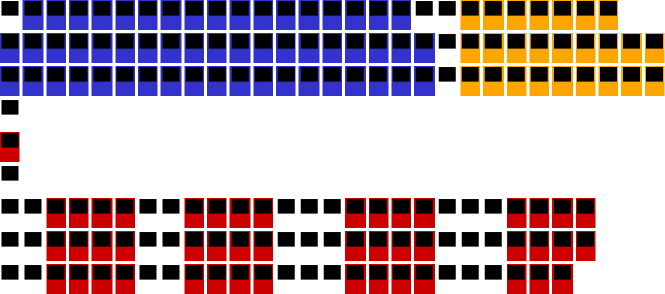<table>
<tr>
<td bgcolor="white" border="1"><span>▀</span></td>
<td bgcolor="#3333cc" border="1"><span>▀</span></td>
<td bgcolor="#3333cc" border="1"><span>▀</span></td>
<td bgcolor="#3333cc" border="1"><span>▀</span></td>
<td bgcolor="#3333cc" border="1"><span>▀</span></td>
<td bgcolor="#3333cc" border="1"><span>▀</span></td>
<td bgcolor="#3333cc" border="1"><span>▀</span></td>
<td bgcolor="#3333cc" border="1"><span>▀</span></td>
<td bgcolor="#3333cc" border="1"><span>▀</span></td>
<td bgcolor="#3333cc" border="1"><span>▀</span></td>
<td bgcolor="#3333cc" border="1"><span>▀</span></td>
<td bgcolor="#3333cc" border="1"><span>▀</span></td>
<td bgcolor="#3333cc" border="1"><span>▀</span></td>
<td bgcolor="#3333cc" border="1"><span>▀</span></td>
<td bgcolor="#3333cc" border="1"><span>▀</span></td>
<td bgcolor="#3333cc" border="1"><span>▀</span></td>
<td bgcolor="#3333cc" border="1"><span>▀</span></td>
<td bgcolor="#3333cc" border="1"><span>▀</span></td>
<td bgcolor="white" border="1"><span>▀</span></td>
<td bgcolor="white" border="1"><span>▀</span></td>
<td bgcolor="orange" border="1"><span>▀</span></td>
<td bgcolor="orange" border="1"><span>▀</span></td>
<td bgcolor="orange" border="1"><span>▀</span></td>
<td bgcolor="orange" border="1"><span>▀</span></td>
<td bgcolor="orange" border="1"><span>▀</span></td>
<td bgcolor="orange" border="1"><span>▀</span></td>
<td bgcolor="orange" border="1"><span>▀</span></td>
</tr>
<tr>
<td bgcolor="#3333cc" border="1"><span>▀</span></td>
<td bgcolor="#3333cc" border="1"><span>▀</span></td>
<td bgcolor="#3333cc" border="1"><span>▀</span></td>
<td bgcolor="#3333cc" border="1"><span>▀</span></td>
<td bgcolor="#3333cc" border="1"><span>▀</span></td>
<td bgcolor="#3333cc" border="1"><span>▀</span></td>
<td bgcolor="#3333cc" border="1"><span>▀</span></td>
<td bgcolor="#3333cc" border="1"><span>▀</span></td>
<td bgcolor="#3333cc" border="1"><span>▀</span></td>
<td bgcolor="#3333cc" border="1"><span>▀</span></td>
<td bgcolor="#3333cc" border="1"><span>▀</span></td>
<td bgcolor="#3333cc" border="1"><span>▀</span></td>
<td bgcolor="#3333cc" border="1"><span>▀</span></td>
<td bgcolor="#3333cc" border="1"><span>▀</span></td>
<td bgcolor="#3333cc" border="1"><span>▀</span></td>
<td bgcolor="#3333cc" border="1"><span>▀</span></td>
<td bgcolor="#3333cc" border="1"><span>▀</span></td>
<td bgcolor="#3333cc" border="1"><span>▀</span></td>
<td bgcolor="#3333cc" border="1"><span>▀</span></td>
<td bgcolor="white" border="1"><span>▀</span></td>
<td bgcolor="orange" border="1"><span>▀</span></td>
<td bgcolor="orange" border="1"><span>▀</span></td>
<td bgcolor="orange" border="1"><span>▀</span></td>
<td bgcolor="orange" border="1"><span>▀</span></td>
<td bgcolor="orange" border="1"><span>▀</span></td>
<td bgcolor="orange" border="1"><span>▀</span></td>
<td bgcolor="orange" border="1"><span>▀</span></td>
<td bgcolor="orange" border="1"><span>▀</span></td>
<td bgcolor="orange" border="1"><span>▀</span></td>
</tr>
<tr>
<td bgcolor="#3333cc" border="1"><span>▀</span></td>
<td bgcolor="#3333cc" border="1"><span>▀</span></td>
<td bgcolor="#3333cc" border="1"><span>▀</span></td>
<td bgcolor="#3333cc" border="1"><span>▀</span></td>
<td bgcolor="#3333cc" border="1"><span>▀</span></td>
<td bgcolor="#3333cc" border="1"><span>▀</span></td>
<td bgcolor="#3333cc" border="1"><span>▀</span></td>
<td bgcolor="#3333cc" border="1"><span>▀</span></td>
<td bgcolor="#3333cc" border="1"><span>▀</span></td>
<td bgcolor="#3333cc" border="1"><span>▀</span></td>
<td bgcolor="#3333cc" border="1"><span>▀</span></td>
<td bgcolor="#3333cc" border="1"><span>▀</span></td>
<td bgcolor="#3333cc" border="1"><span>▀</span></td>
<td bgcolor="#3333cc" border="1"><span>▀</span></td>
<td bgcolor="#3333cc" border="1"><span>▀</span></td>
<td bgcolor="#3333cc" border="1"><span>▀</span></td>
<td bgcolor="#3333cc" border="1"><span>▀</span></td>
<td bgcolor="#3333cc" border="1"><span>▀</span></td>
<td bgcolor="#3333cc" border="1"><span>▀</span></td>
<td bgcolor="white" border="1"><span>▀</span></td>
<td bgcolor="orange" border="1"><span>▀</span></td>
<td bgcolor="orange" border="1"><span>▀</span></td>
<td bgcolor="orange" border="1"><span>▀</span></td>
<td bgcolor="orange" border="1"><span>▀</span></td>
<td bgcolor="orange" border="1"><span>▀</span></td>
<td bgcolor="orange" border="1"><span>▀</span></td>
<td bgcolor="orange" border="1"><span>▀</span></td>
<td bgcolor="orange" border="1"><span>▀</span></td>
<td bgcolor="orange" border="1"><span>▀</span></td>
</tr>
<tr>
<td bgcolor="white" border="1"><span>▀</span></td>
</tr>
<tr>
<td bgcolor="#cc0000" border="1"><span>▀</span></td>
</tr>
<tr>
<td bgcolor="white" border="1"><span>▀</span></td>
</tr>
<tr>
<td bgcolor="white" border="1"><span>▀</span></td>
<td bgcolor="white" border="1"><span>▀</span></td>
<td bgcolor="#cc0000" border="1"><span>▀</span></td>
<td bgcolor="#cc0000" border="1"><span>▀</span></td>
<td bgcolor="#cc0000" border="1"><span>▀</span></td>
<td bgcolor="#cc0000" border="1"><span>▀</span></td>
<td bgcolor="white" border="1"><span>▀</span></td>
<td bgcolor="white" border="1"><span>▀</span></td>
<td bgcolor="#cc0000" border="1"><span>▀</span></td>
<td bgcolor="#cc0000" border="1"><span>▀</span></td>
<td bgcolor="#cc0000" border="1"><span>▀</span></td>
<td bgcolor="#cc0000" border="1"><span>▀</span></td>
<td bgcolor="white" border="1"><span>▀</span></td>
<td bgcolor="white" border="1"><span>▀</span></td>
<td bgcolor="white" border="1"><span>▀</span></td>
<td bgcolor="#cc0000" border="1"><span>▀</span></td>
<td bgcolor="#cc0000" border="1"><span>▀</span></td>
<td bgcolor="#cc0000" border="1"><span>▀</span></td>
<td bgcolor="#cc0000" border="1"><span>▀</span></td>
<td bgcolor="white" border="1"><span>▀</span></td>
<td bgcolor="white" border="1"><span>▀</span></td>
<td bgcolor="white" border="1"><span>▀</span></td>
<td bgcolor="#cc0000" border="1"><span>▀</span></td>
<td bgcolor="#cc0000" border="1"><span>▀</span></td>
<td bgcolor="#cc0000" border="1"><span>▀</span></td>
<td bgcolor="#cc0000" border="1"><span>▀</span></td>
</tr>
<tr>
<td bgcolor="white" border="1"><span>▀</span></td>
<td bgcolor="white" border="1"><span>▀</span></td>
<td bgcolor="#cc0000" border="1"><span>▀</span></td>
<td bgcolor="#cc0000" border="1"><span>▀</span></td>
<td bgcolor="#cc0000" border="1"><span>▀</span></td>
<td bgcolor="#cc0000" border="1"><span>▀</span></td>
<td bgcolor="white" border="1"><span>▀</span></td>
<td bgcolor="white" border="1"><span>▀</span></td>
<td bgcolor="#cc0000" border="1"><span>▀</span></td>
<td bgcolor="#cc0000" border="1"><span>▀</span></td>
<td bgcolor="#cc0000" border="1"><span>▀</span></td>
<td bgcolor="#cc0000" border="1"><span>▀</span></td>
<td bgcolor="white" border="1"><span>▀</span></td>
<td bgcolor="white" border="1"><span>▀</span></td>
<td bgcolor="white" border="1"><span>▀</span></td>
<td bgcolor="#cc0000" border="1"><span>▀</span></td>
<td bgcolor="#cc0000" border="1"><span>▀</span></td>
<td bgcolor="#cc0000" border="1"><span>▀</span></td>
<td bgcolor="#cc0000" border="1"><span>▀</span></td>
<td bgcolor="white" border="1"><span>▀</span></td>
<td bgcolor="white" border="1"><span>▀</span></td>
<td bgcolor="white" border="1"><span>▀</span></td>
<td bgcolor="#cc0000" border="1"><span>▀</span></td>
<td bgcolor="#cc0000" border="1"><span>▀</span></td>
<td bgcolor="#cc0000" border="1"><span>▀</span></td>
<td bgcolor="#cc0000" border="1"><span>▀</span></td>
</tr>
<tr>
<td bgcolor="white" border="1"><span>▀</span></td>
<td bgcolor="white" border="1"><span>▀</span></td>
<td bgcolor="#cc0000" border="1"><span>▀</span></td>
<td bgcolor="#cc0000" border="1"><span>▀</span></td>
<td bgcolor="#cc0000" border="1"><span>▀</span></td>
<td bgcolor="#cc0000" border="1"><span>▀</span></td>
<td bgcolor="white" border="1"><span>▀</span></td>
<td bgcolor="white" border="1"><span>▀</span></td>
<td bgcolor="#cc0000" border="1"><span>▀</span></td>
<td bgcolor="#cc0000" border="1"><span>▀</span></td>
<td bgcolor="#cc0000" border="1"><span>▀</span></td>
<td bgcolor="#cc0000" border="1"><span>▀</span></td>
<td bgcolor="white" border="1"><span>▀</span></td>
<td bgcolor="white" border="1"><span>▀</span></td>
<td bgcolor="white" border="1"><span>▀</span></td>
<td bgcolor="#cc0000" border="1"><span>▀</span></td>
<td bgcolor="#cc0000" border="1"><span>▀</span></td>
<td bgcolor="#cc0000" border="1"><span>▀</span></td>
<td bgcolor="#cc0000" border="1"><span>▀</span></td>
<td bgcolor="white" border="1"><span>▀</span></td>
<td bgcolor="white" border="1"><span>▀</span></td>
<td bgcolor="white" border="1"><span>▀</span></td>
<td bgcolor="#cc0000" border="1"><span>▀</span></td>
<td bgcolor="#cc0000" border="1"><span>▀</span></td>
<td bgcolor="#cc0000" border="1"><span>▀</span></td>
</tr>
</table>
